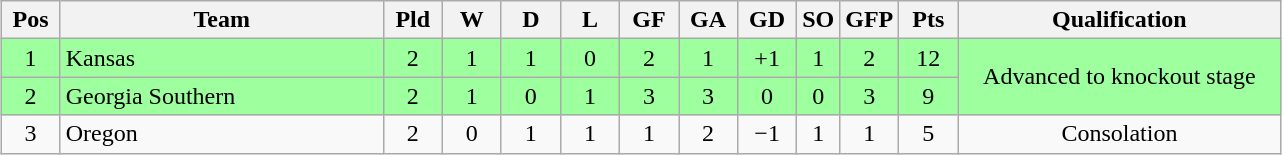<table class="wikitable" style="text-align:center; margin: 1em auto">
<tr>
<th style="width:2em">Pos</th>
<th style="width:13em">Team</th>
<th style="width:2em">Pld</th>
<th style="width:2em">W</th>
<th style="width:2em">D</th>
<th style="width:2em">L</th>
<th style="width:2em">GF</th>
<th style="width:2em">GA</th>
<th style="width:2em">GD</th>
<th>SO</th>
<th>GFP</th>
<th style="width:2em">Pts</th>
<th style="width:13em">Qualification</th>
</tr>
<tr bgcolor="#9eff9e">
<td>1</td>
<td style="text-align:left">Kansas</td>
<td>2</td>
<td>1</td>
<td>1</td>
<td>0</td>
<td>2</td>
<td>1</td>
<td>+1</td>
<td>1</td>
<td>2</td>
<td>12</td>
<td rowspan="2">Advanced to knockout stage</td>
</tr>
<tr bgcolor="#9eff9e">
<td>2</td>
<td style="text-align:left">Georgia Southern</td>
<td>2</td>
<td>1</td>
<td>0</td>
<td>1</td>
<td>3</td>
<td>3</td>
<td>0</td>
<td>0</td>
<td>3</td>
<td>9</td>
</tr>
<tr>
<td>3</td>
<td style="text-align:left">Oregon</td>
<td>2</td>
<td>0</td>
<td>1</td>
<td>1</td>
<td>1</td>
<td>2</td>
<td>−1</td>
<td>1</td>
<td>1</td>
<td>5</td>
<td>Consolation</td>
</tr>
</table>
